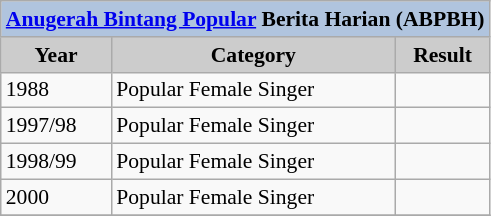<table class="wikitable" style="font-size:90%;">
<tr>
<th colspan=4 style="background:#B0C4DE;"><a href='#'>Anugerah Bintang Popular</a> Berita Harian (ABPBH)</th>
</tr>
<tr align="center">
<th style="background: #CCCCCC;">Year</th>
<th style="background: #CCCCCC;">Category</th>
<th style="background: #CCCCCC;">Result</th>
</tr>
<tr>
<td>1988</td>
<td>Popular Female Singer</td>
<td></td>
</tr>
<tr>
<td>1997/98</td>
<td>Popular Female Singer</td>
<td></td>
</tr>
<tr>
<td>1998/99</td>
<td>Popular Female Singer</td>
<td></td>
</tr>
<tr>
<td>2000</td>
<td>Popular Female Singer</td>
<td></td>
</tr>
<tr>
</tr>
</table>
